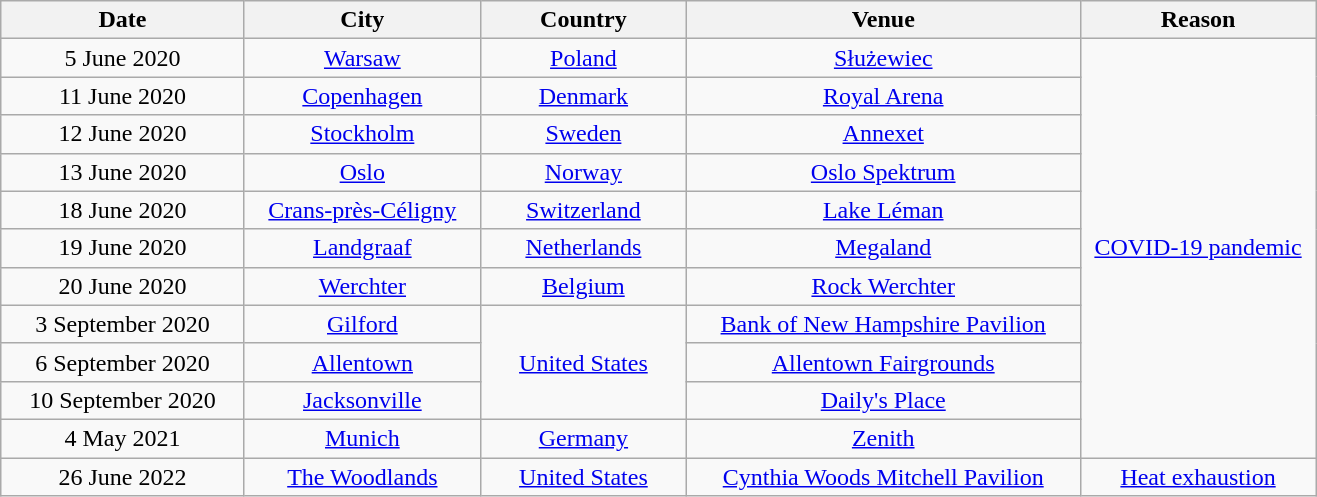<table class="wikitable" style="text-align:center;">
<tr>
<th width="155">Date</th>
<th width="150">City</th>
<th width="130">Country</th>
<th width="255">Venue</th>
<th width="150">Reason</th>
</tr>
<tr>
<td>5 June 2020</td>
<td><a href='#'>Warsaw</a></td>
<td><a href='#'>Poland</a></td>
<td><a href='#'>Służewiec</a></td>
<td rowspan="11"><a href='#'>COVID-19 pandemic</a></td>
</tr>
<tr>
<td>11 June 2020</td>
<td><a href='#'>Copenhagen</a></td>
<td><a href='#'>Denmark</a></td>
<td><a href='#'>Royal Arena</a></td>
</tr>
<tr>
<td>12 June 2020</td>
<td><a href='#'>Stockholm</a></td>
<td><a href='#'>Sweden</a></td>
<td><a href='#'>Annexet</a></td>
</tr>
<tr>
<td>13 June 2020</td>
<td><a href='#'>Oslo</a></td>
<td><a href='#'>Norway</a></td>
<td><a href='#'>Oslo Spektrum</a></td>
</tr>
<tr>
<td>18 June 2020</td>
<td><a href='#'>Crans-près-Céligny</a></td>
<td><a href='#'>Switzerland</a></td>
<td><a href='#'>Lake Léman</a></td>
</tr>
<tr>
<td>19 June 2020</td>
<td><a href='#'>Landgraaf</a></td>
<td><a href='#'>Netherlands</a></td>
<td><a href='#'>Megaland</a></td>
</tr>
<tr>
<td>20 June 2020</td>
<td><a href='#'>Werchter</a></td>
<td><a href='#'>Belgium</a></td>
<td><a href='#'>Rock Werchter</a></td>
</tr>
<tr>
<td>3 September 2020</td>
<td><a href='#'>Gilford</a></td>
<td rowspan="3"><a href='#'>United States</a></td>
<td><a href='#'>Bank of New Hampshire Pavilion</a></td>
</tr>
<tr>
<td>6 September 2020</td>
<td><a href='#'>Allentown</a></td>
<td><a href='#'>Allentown Fairgrounds</a></td>
</tr>
<tr>
<td>10 September 2020</td>
<td><a href='#'>Jacksonville</a></td>
<td><a href='#'>Daily's Place</a></td>
</tr>
<tr>
<td>4 May 2021</td>
<td><a href='#'>Munich</a></td>
<td><a href='#'>Germany</a></td>
<td><a href='#'>Zenith</a></td>
</tr>
<tr>
<td>26 June 2022</td>
<td><a href='#'>The Woodlands</a></td>
<td><a href='#'>United States</a></td>
<td><a href='#'>Cynthia Woods Mitchell Pavilion</a></td>
<td><a href='#'>Heat exhaustion</a></td>
</tr>
</table>
